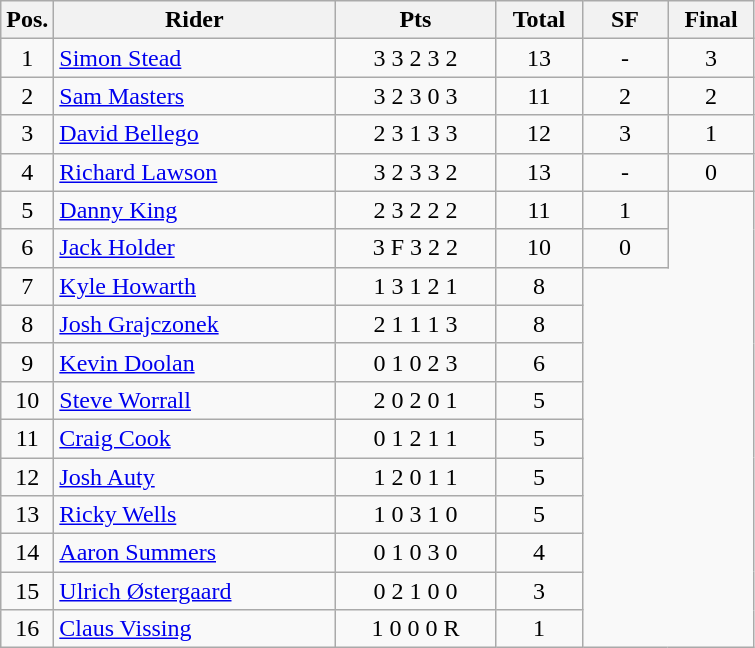<table class=wikitable>
<tr>
<th width=25px>Pos.</th>
<th width=180px>Rider</th>
<th width=100px>Pts</th>
<th width=50px>Total</th>
<th width=50px>SF</th>
<th width=50px>Final</th>
</tr>
<tr align=center >
<td>1</td>
<td align=left> <a href='#'>Simon Stead</a></td>
<td>3	3	2	3	2</td>
<td>13</td>
<td>-</td>
<td>3</td>
</tr>
<tr align=center>
<td>2</td>
<td align=left> <a href='#'>Sam Masters</a></td>
<td>3	2	3	0	3</td>
<td>11</td>
<td>2</td>
<td>2</td>
</tr>
<tr align=center>
<td>3</td>
<td align=left> <a href='#'>David Bellego</a></td>
<td>2	3	1	3	3</td>
<td>12</td>
<td>3</td>
<td>1</td>
</tr>
<tr align=center>
<td>4</td>
<td align=left> <a href='#'>Richard Lawson</a></td>
<td>3	2	3	3	2</td>
<td>13</td>
<td>-</td>
<td>0</td>
</tr>
<tr align=center>
<td>5</td>
<td align=left> <a href='#'>Danny King</a></td>
<td>2	3	2	2	2</td>
<td>11</td>
<td>1</td>
</tr>
<tr align=center>
<td>6</td>
<td align=left> <a href='#'>Jack Holder</a></td>
<td>3	F	3	2	2</td>
<td>10</td>
<td>0</td>
</tr>
<tr align=center>
<td>7</td>
<td align=left> <a href='#'>Kyle Howarth</a></td>
<td>1	3	1	2	1</td>
<td>8</td>
</tr>
<tr align=center>
<td>8</td>
<td align=left> <a href='#'>Josh Grajczonek</a></td>
<td>2	1	1	1	3</td>
<td>8</td>
</tr>
<tr align=center>
<td>9</td>
<td align=left> <a href='#'>Kevin Doolan</a></td>
<td>0	1	0	2	3</td>
<td>6</td>
</tr>
<tr align=center>
<td>10</td>
<td align=left> <a href='#'>Steve Worrall</a></td>
<td>2	0	2	0	1</td>
<td>5</td>
</tr>
<tr align=center>
<td>11</td>
<td align=left> <a href='#'>Craig Cook</a></td>
<td>0	1	2	1	1</td>
<td>5</td>
</tr>
<tr align=center>
<td>12</td>
<td align=left> <a href='#'>Josh Auty</a></td>
<td>1	2	0	1	1</td>
<td>5</td>
</tr>
<tr align=center>
<td>13</td>
<td align=left> <a href='#'>Ricky Wells</a></td>
<td>1	0	3	1	0</td>
<td>5</td>
</tr>
<tr align=center>
<td>14</td>
<td align=left> <a href='#'>Aaron Summers</a></td>
<td>0	1	0	3	0</td>
<td>4</td>
</tr>
<tr align=center>
<td>15</td>
<td align=left> <a href='#'>Ulrich Østergaard</a></td>
<td>0	2	1	0	0</td>
<td>3</td>
</tr>
<tr align=center>
<td>16</td>
<td align=left> <a href='#'>Claus Vissing</a></td>
<td>1	0	0	0	R</td>
<td>1</td>
</tr>
</table>
